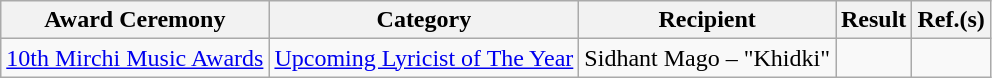<table class="wikitable">
<tr>
<th>Award Ceremony</th>
<th>Category</th>
<th>Recipient</th>
<th>Result</th>
<th>Ref.(s)</th>
</tr>
<tr>
<td><a href='#'>10th Mirchi Music Awards</a></td>
<td><a href='#'>Upcoming Lyricist of The Year</a></td>
<td>Sidhant Mago – "Khidki"</td>
<td></td>
<td></td>
</tr>
</table>
